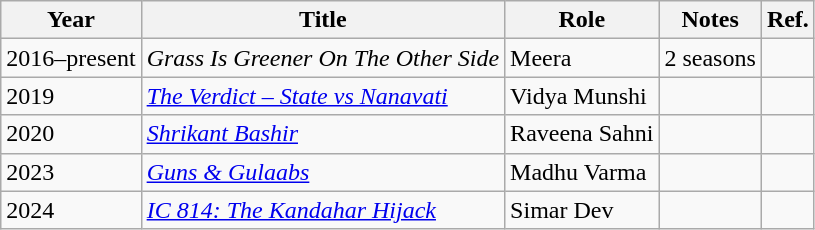<table class="wikitable sortable">
<tr>
<th>Year</th>
<th>Title</th>
<th>Role</th>
<th class="unsortable">Notes</th>
<th class="unsortable">Ref.</th>
</tr>
<tr>
<td>2016–present</td>
<td><em>Grass Is Greener On The Other Side</em></td>
<td>Meera</td>
<td>2 seasons</td>
<td></td>
</tr>
<tr>
<td>2019</td>
<td><em><a href='#'>The Verdict – State vs Nanavati</a></em></td>
<td>Vidya Munshi</td>
<td></td>
<td></td>
</tr>
<tr>
<td>2020</td>
<td><em><a href='#'>Shrikant Bashir</a></em></td>
<td>Raveena Sahni</td>
<td></td>
<td></td>
</tr>
<tr>
<td>2023</td>
<td><em><a href='#'>Guns & Gulaabs</a></em></td>
<td>Madhu Varma</td>
<td></td>
<td></td>
</tr>
<tr>
<td>2024</td>
<td><em><a href='#'>IC 814: The Kandahar Hijack</a></em></td>
<td>Simar Dev</td>
<td></td>
<td></td>
</tr>
</table>
